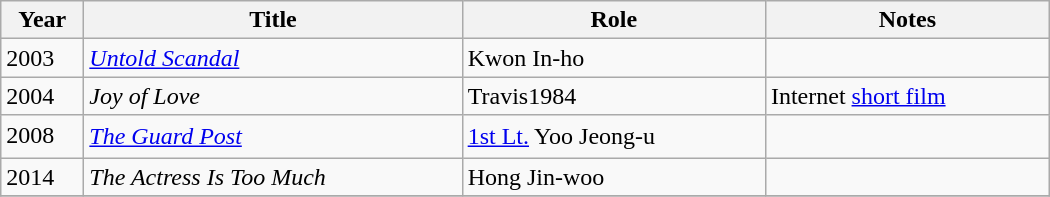<table class="wikitable" style="width:700px">
<tr>
<th width=10>Year</th>
<th>Title</th>
<th>Role</th>
<th>Notes</th>
</tr>
<tr>
<td>2003</td>
<td><em><a href='#'>Untold Scandal</a></em></td>
<td>Kwon In-ho</td>
<td></td>
</tr>
<tr>
<td>2004</td>
<td><em>Joy of Love</em></td>
<td>Travis1984</td>
<td>Internet <a href='#'>short film</a></td>
</tr>
<tr>
<td>2008　</td>
<td><em><a href='#'>The Guard Post</a></em></td>
<td><a href='#'>1st Lt.</a> Yoo Jeong-u</td>
<td></td>
</tr>
<tr>
<td>2014</td>
<td><em>The Actress Is Too Much</em></td>
<td>Hong Jin-woo</td>
<td></td>
</tr>
<tr>
</tr>
</table>
